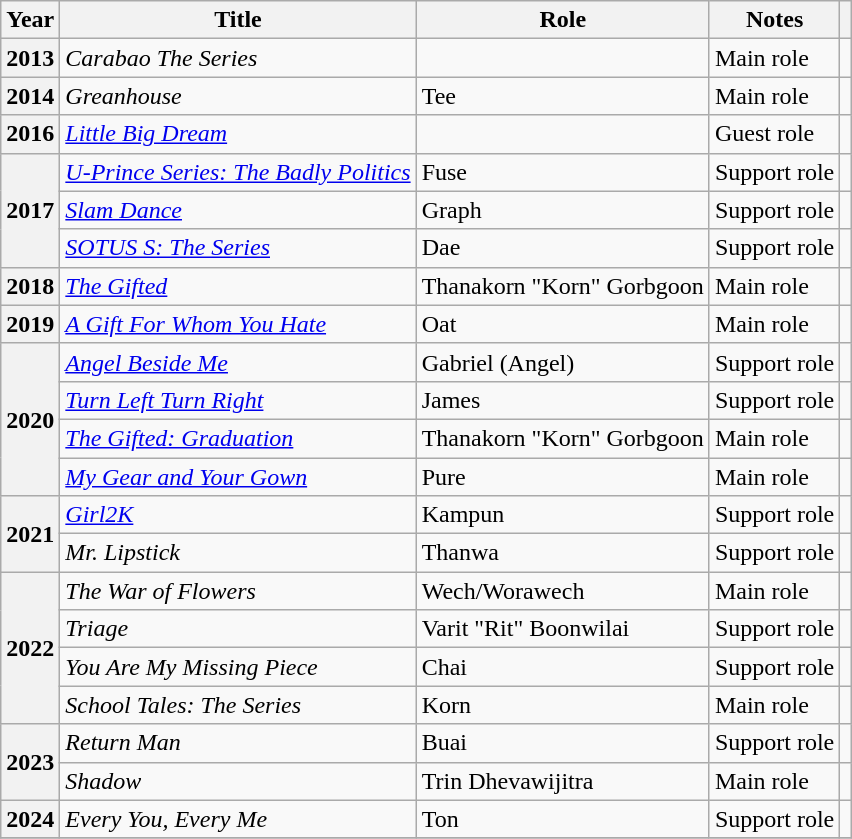<table class="wikitable sortable">
<tr>
<th scope="col">Year</th>
<th scope="col">Title</th>
<th scope="col">Role</th>
<th scope="col" class="unsortable">Notes</th>
<th scope="col" class="unsortable"></th>
</tr>
<tr>
<th scope="row">2013</th>
<td><em>Carabao The Series</em></td>
<td></td>
<td>Main role</td>
<td style="text-align: center;"></td>
</tr>
<tr>
<th scope="row">2014</th>
<td><em>Greanhouse</em></td>
<td>Tee</td>
<td>Main role</td>
<td style="text-align: center;"></td>
</tr>
<tr>
<th scope="row">2016</th>
<td><em><a href='#'>Little Big Dream</a></em></td>
<td></td>
<td>Guest role</td>
<td style="text-align: center;"></td>
</tr>
<tr>
<th scope="row" rowspan="3">2017</th>
<td><em><a href='#'>U-Prince Series: The Badly Politics</a></em></td>
<td>Fuse</td>
<td>Support role</td>
<td style="text-align: center;"></td>
</tr>
<tr>
<td><em><a href='#'>Slam Dance</a></em></td>
<td>Graph</td>
<td>Support role</td>
<td style="text-align: center;"></td>
</tr>
<tr>
<td><em><a href='#'>SOTUS S: The Series</a></em></td>
<td>Dae</td>
<td>Support role</td>
<td style="text-align: center;"></td>
</tr>
<tr>
<th scope="row">2018</th>
<td><em><a href='#'>The Gifted</a></em></td>
<td>Thanakorn "Korn" Gorbgoon</td>
<td>Main role</td>
<td style="text-align: center;"></td>
</tr>
<tr>
<th scope="row">2019</th>
<td><em><a href='#'>A Gift For Whom You Hate</a></em></td>
<td>Oat</td>
<td>Main role</td>
<td style="text-align: center;"></td>
</tr>
<tr>
<th scope="row" rowspan="4">2020</th>
<td><em><a href='#'>Angel Beside Me</a></em></td>
<td>Gabriel (Angel)</td>
<td>Support role</td>
<td style="text-align: center;"></td>
</tr>
<tr>
<td><em><a href='#'>Turn Left Turn Right</a></em></td>
<td>James</td>
<td>Support role</td>
<td style="text-align: center;"></td>
</tr>
<tr>
<td><em><a href='#'>The Gifted: Graduation</a></em></td>
<td>Thanakorn "Korn" Gorbgoon</td>
<td>Main role</td>
<td style="text-align: center;"></td>
</tr>
<tr>
<td><em><a href='#'>My Gear and Your Gown</a></em></td>
<td>Pure</td>
<td>Main role</td>
<td style="text-align: center;"></td>
</tr>
<tr>
<th scope="row" rowspan="2">2021</th>
<td><em><a href='#'>Girl2K</a></em></td>
<td>Kampun</td>
<td>Support role</td>
<td style="text-align: center;"></td>
</tr>
<tr>
<td><em>Mr. Lipstick</em></td>
<td>Thanwa</td>
<td>Support role</td>
<td style="text-align: center;"></td>
</tr>
<tr>
<th scope="row" rowspan="4">2022</th>
<td><em>The War of Flowers</em></td>
<td>Wech/Worawech</td>
<td>Main role</td>
<td style="text-align: center;"></td>
</tr>
<tr>
<td><em>Triage</em></td>
<td>Varit "Rit" Boonwilai</td>
<td>Support role</td>
<td></td>
</tr>
<tr>
<td><em>You Are My Missing Piece</em></td>
<td>Chai</td>
<td>Support role</td>
<td></td>
</tr>
<tr>
<td><em>School Tales: The Series</em></td>
<td>Korn</td>
<td>Main role</td>
<td></td>
</tr>
<tr>
<th scope="row" rowspan="2">2023</th>
<td><em>Return Man</em></td>
<td>Buai</td>
<td>Support role</td>
<td></td>
</tr>
<tr>
<td><em>Shadow</em></td>
<td>Trin Dhevawijitra</td>
<td>Main role</td>
<td></td>
</tr>
<tr>
<th>2024</th>
<td><em>Every You, Every Me</em></td>
<td>Ton</td>
<td>Support role</td>
<td></td>
</tr>
<tr>
</tr>
</table>
